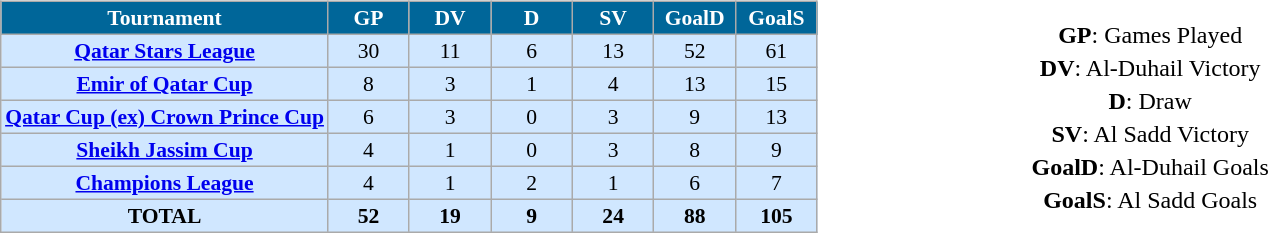<table width=100%>
<tr>
<td width=65%><br><table align=center border=1 cellpadding="2" cellspacing="0" style="background: #f9f9f9; border: 1px #aaa solid; border-collapse: collapse; font-size: 90%; text-align: center;">
<tr align=center bgcolor=#006699 style="color:white;">
<th width=40%>Tournament</th>
<th width=10%>GP</th>
<th width=10%>DV</th>
<th width=10%>D</th>
<th width=10%>SV</th>
<th width=10%>GoalD</th>
<th width=10%>GoalS</th>
</tr>
<tr align=center bgcolor=#D0E7FF>
<td><strong><a href='#'>Qatar Stars League</a></strong></td>
<td>30</td>
<td>11</td>
<td>6</td>
<td>13</td>
<td>52</td>
<td>61</td>
</tr>
<tr align=center bgcolor=#D0E7FF>
<td><strong><a href='#'>Emir of Qatar Cup</a></strong></td>
<td>8</td>
<td>3</td>
<td>1</td>
<td>4</td>
<td>13</td>
<td>15</td>
</tr>
<tr align=center bgcolor=#D0E7FF>
<td><strong><a href='#'>Qatar Cup (ex) Crown Prince Cup</a></strong></td>
<td>6</td>
<td>3</td>
<td>0</td>
<td>3</td>
<td>9</td>
<td>13</td>
</tr>
<tr align=center bgcolor=#D0E7FF>
<td><strong><a href='#'>Sheikh Jassim Cup</a></strong></td>
<td>4</td>
<td>1</td>
<td>0</td>
<td>3</td>
<td>8</td>
<td>9</td>
</tr>
<tr align=center bgcolor=#D0E7FF>
<td><strong><a href='#'>Champions League</a></strong></td>
<td>4</td>
<td>1</td>
<td>2</td>
<td>1</td>
<td>6</td>
<td>7</td>
</tr>
<tr align=center bgcolor=#D0E7FF>
<td><strong>TOTAL</strong></td>
<td><strong>52</strong></td>
<td><strong>19</strong></td>
<td><strong>9</strong></td>
<td><strong>24</strong></td>
<td><strong>88</strong></td>
<td><strong>105</strong></td>
</tr>
</table>
</td>
<td width=35%><br><table>
<tr>
<td align=center><strong>GP</strong>: Games Played</td>
</tr>
<tr>
<td align=center><strong>DV</strong>: Al-Duhail Victory</td>
</tr>
<tr>
<td align=center><strong>D</strong>: Draw</td>
</tr>
<tr>
<td align=center><strong>SV</strong>: Al Sadd Victory</td>
</tr>
<tr>
<td align=center><strong>GoalD</strong>: Al-Duhail Goals</td>
</tr>
<tr>
<td align=center><strong>GoalS</strong>: Al Sadd Goals</td>
</tr>
</table>
</td>
</tr>
</table>
